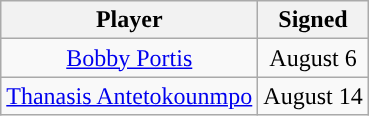<table class="wikitable sortable sortable">
<tr>
<th>Player</th>
<th>Signed</th>
</tr>
<tr style="text-align: center">
<td><a href='#'>Bobby Portis</a></td>
<td>August 6</td>
</tr>
<tr style="text-align: center">
<td><a href='#'>Thanasis Antetokounmpo</a></td>
<td>August 14</td>
</tr>
</table>
